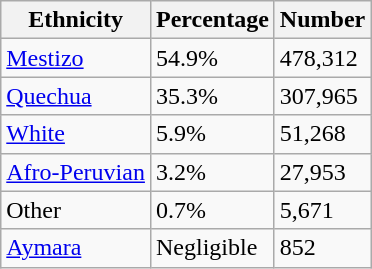<table class="wikitable">
<tr>
<th>Ethnicity</th>
<th>Percentage</th>
<th>Number</th>
</tr>
<tr>
<td><a href='#'>Mestizo</a></td>
<td>54.9%</td>
<td>478,312</td>
</tr>
<tr>
<td><a href='#'>Quechua</a></td>
<td>35.3%</td>
<td>307,965</td>
</tr>
<tr>
<td><a href='#'>White</a></td>
<td>5.9%</td>
<td>51,268</td>
</tr>
<tr>
<td><a href='#'>Afro-Peruvian</a></td>
<td>3.2%</td>
<td>27,953</td>
</tr>
<tr>
<td>Other</td>
<td>0.7%</td>
<td>5,671</td>
</tr>
<tr>
<td><a href='#'>Aymara</a></td>
<td>Negligible</td>
<td>852</td>
</tr>
</table>
